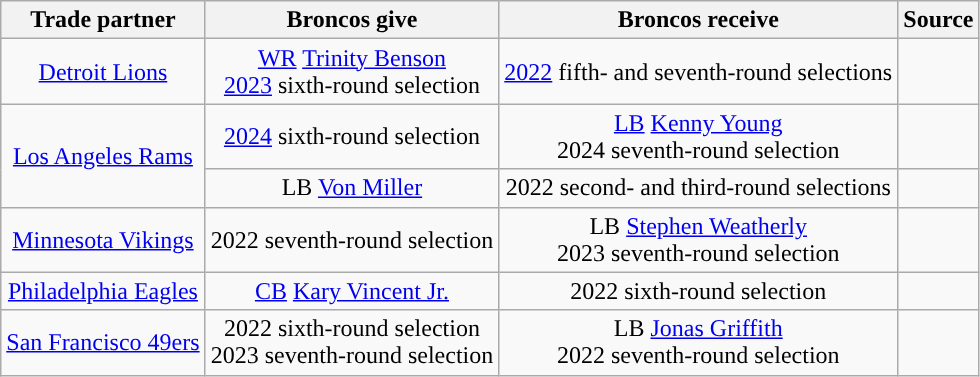<table class="wikitable" style="text-align:center">
<tr>
<th>Trade partner</th>
<th>Broncos give</th>
<th>Broncos receive</th>
<th>Source</th>
</tr>
<tr>
<td><a href='#'>Detroit Lions</a></td>
<td><a href='#'>WR</a> <a href='#'>Trinity Benson</a><br><a href='#'>2023</a> sixth-round selection</td>
<td><a href='#'>2022</a> fifth- and seventh-round selections</td>
<td></td>
</tr>
<tr>
<td rowspan=2><a href='#'>Los Angeles Rams</a></td>
<td><a href='#'>2024</a> sixth-round selection</td>
<td><a href='#'>LB</a> <a href='#'>Kenny Young</a><br>2024 seventh-round selection</td>
<td></td>
</tr>
<tr>
<td>LB <a href='#'>Von Miller</a></td>
<td>2022 second- and third-round selections</td>
<td></td>
</tr>
<tr>
<td><a href='#'>Minnesota Vikings</a></td>
<td>2022 seventh-round selection</td>
<td>LB <a href='#'>Stephen Weatherly</a><br>2023 seventh-round selection</td>
<td></td>
</tr>
<tr>
<td><a href='#'>Philadelphia Eagles</a></td>
<td><a href='#'>CB</a> <a href='#'>Kary Vincent Jr.</a></td>
<td>2022 sixth-round selection</td>
<td></td>
</tr>
<tr>
<td><a href='#'>San Francisco 49ers</a></td>
<td>2022 sixth-round selection<br>2023 seventh-round selection</td>
<td>LB <a href='#'>Jonas Griffith</a><br>2022 seventh-round selection</td>
<td></td>
</tr>
</table>
